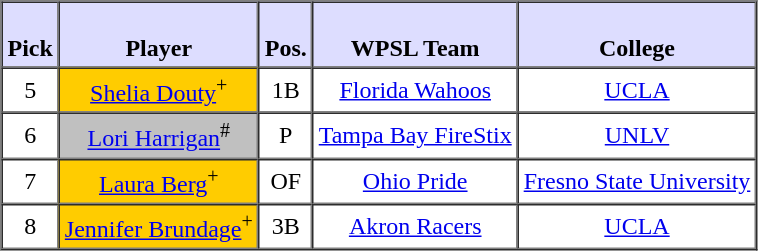<table style="text-align: center" border="1" cellpadding="3" cellspacing="0">
<tr>
<th style="background:#ddf;"><br>Pick</th>
<th style="background:#ddf;"><br>Player</th>
<th style="background:#ddf;"><br>Pos.</th>
<th style="background:#ddf;"><br>WPSL Team</th>
<th style="background:#ddf;"><br>College</th>
</tr>
<tr>
<td>5</td>
<td style="background:#FFCC00;"><a href='#'>Shelia Douty</a><sup>+</sup></td>
<td>1B</td>
<td><a href='#'>Florida Wahoos</a></td>
<td><a href='#'>UCLA</a></td>
</tr>
<tr>
<td>6</td>
<td style="background:#C0C0C0;"><a href='#'>Lori Harrigan</a><sup>#</sup></td>
<td>P</td>
<td><a href='#'>Tampa Bay FireStix</a></td>
<td><a href='#'>UNLV</a></td>
</tr>
<tr>
<td>7</td>
<td style="background:#FFCC00;"><a href='#'>Laura Berg</a><sup>+</sup></td>
<td>OF</td>
<td><a href='#'>Ohio Pride</a></td>
<td><a href='#'>Fresno State University</a></td>
</tr>
<tr>
<td>8</td>
<td style="background:#FFCC00;"><a href='#'>Jennifer Brundage</a><sup>+</sup></td>
<td>3B</td>
<td><a href='#'>Akron Racers</a></td>
<td><a href='#'>UCLA</a></td>
</tr>
</table>
